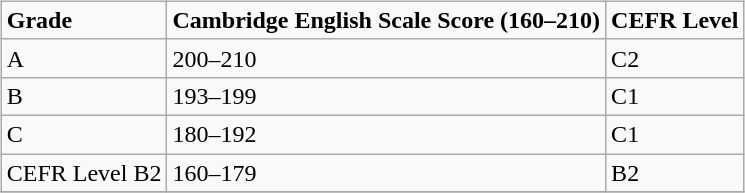<table style="width:100%; background:transparent">
<tr>
<td align="left"><br><table class="wikitable">
<tr>
<td><strong>Grade</strong></td>
<td><strong>Cambridge English Scale Score (160–210)</strong></td>
<td><strong>CEFR Level</strong></td>
</tr>
<tr>
<td>A</td>
<td>200–210</td>
<td>C2</td>
</tr>
<tr>
<td>B</td>
<td>193–199</td>
<td>C1</td>
</tr>
<tr>
<td>C</td>
<td>180–192</td>
<td>C1</td>
</tr>
<tr>
<td>CEFR Level B2</td>
<td>160–179</td>
<td>B2</td>
</tr>
<tr>
</tr>
</table>
</td>
</tr>
</table>
